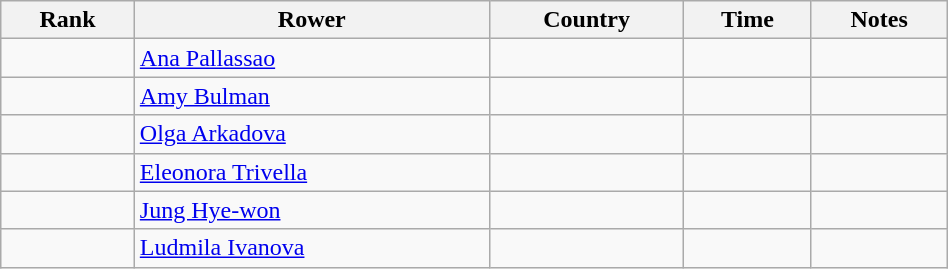<table class="wikitable" width=50%>
<tr>
<th>Rank</th>
<th>Rower</th>
<th>Country</th>
<th>Time</th>
<th>Notes</th>
</tr>
<tr>
<td></td>
<td><a href='#'>Ana Pallassao</a></td>
<td></td>
<td></td>
<td></td>
</tr>
<tr>
<td></td>
<td><a href='#'>Amy Bulman</a></td>
<td></td>
<td></td>
<td></td>
</tr>
<tr>
<td></td>
<td><a href='#'>Olga Arkadova</a></td>
<td></td>
<td></td>
<td></td>
</tr>
<tr>
<td></td>
<td><a href='#'>Eleonora Trivella</a></td>
<td></td>
<td></td>
<td></td>
</tr>
<tr>
<td></td>
<td><a href='#'>Jung Hye-won</a></td>
<td></td>
<td></td>
<td></td>
</tr>
<tr>
<td></td>
<td><a href='#'>Ludmila Ivanova</a></td>
<td></td>
<td></td>
<td></td>
</tr>
</table>
